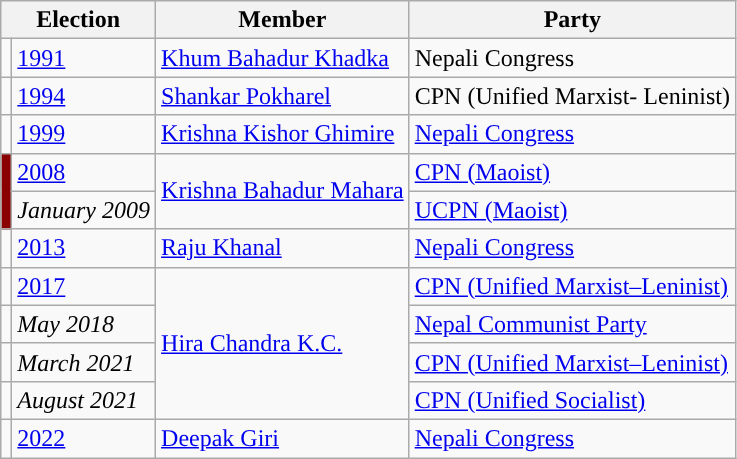<table class="wikitable">
<tr>
<th colspan="2">Election</th>
<th>Member</th>
<th>Party</th>
</tr>
<tr>
<td style="background-color:"></td>
<td><a href='#'>1991</a></td>
<td><a href='#'>Khum Bahadur Khadka</a></td>
<td>Nepali Congress</td>
</tr>
<tr>
<td style="background-color:"></td>
<td><a href='#'>1994</a></td>
<td><a href='#'>Shankar Pokharel</a></td>
<td>CPN (Unified Marxist- Leninist)</td>
</tr>
<tr>
<td style="background-color:"></td>
<td><a href='#'>1999</a></td>
<td><a href='#'>Krishna Kishor Ghimire</a></td>
<td><a href='#'>Nepali Congress</a></td>
</tr>
<tr>
<td rowspan="2" style="background-color:darkred"></td>
<td><a href='#'>2008</a></td>
<td rowspan="2"><a href='#'>Krishna Bahadur Mahara</a></td>
<td><a href='#'>CPN (Maoist)</a></td>
</tr>
<tr>
<td><em>January 2009</em></td>
<td><a href='#'>UCPN (Maoist)</a></td>
</tr>
<tr>
<td style="background-color:"></td>
<td><a href='#'>2013</a></td>
<td><a href='#'>Raju Khanal</a></td>
<td><a href='#'>Nepali Congress</a></td>
</tr>
<tr>
<td style="background-color:"></td>
<td><a href='#'>2017</a></td>
<td rowspan="4"><a href='#'>Hira Chandra K.C.</a></td>
<td><a href='#'>CPN (Unified Marxist–Leninist)</a></td>
</tr>
<tr>
<td style="background-color:"></td>
<td><em>May 2018</em></td>
<td><a href='#'>Nepal Communist Party</a></td>
</tr>
<tr>
<td style="background-color:"></td>
<td><em>March 2021</em></td>
<td><a href='#'>CPN (Unified Marxist–Leninist)</a></td>
</tr>
<tr>
<td style="background-color:"></td>
<td><em>August 2021</em></td>
<td><a href='#'>CPN (Unified Socialist)</a></td>
</tr>
<tr>
<td style="background-color:"></td>
<td><a href='#'>2022</a></td>
<td><a href='#'>Deepak Giri</a></td>
<td><a href='#'>Nepali Congress</a></td>
</tr>
</table>
